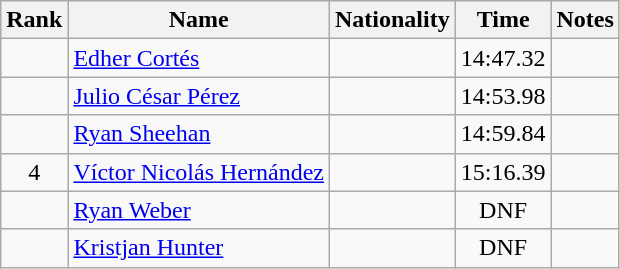<table class="wikitable sortable" style="text-align:center">
<tr>
<th>Rank</th>
<th>Name</th>
<th>Nationality</th>
<th>Time</th>
<th>Notes</th>
</tr>
<tr>
<td align=center></td>
<td align=left><a href='#'>Edher Cortés</a></td>
<td align=left></td>
<td>14:47.32</td>
<td></td>
</tr>
<tr>
<td align=center></td>
<td align=left><a href='#'>Julio César Pérez</a></td>
<td align=left></td>
<td>14:53.98</td>
<td></td>
</tr>
<tr>
<td align=center></td>
<td align=left><a href='#'>Ryan Sheehan</a></td>
<td align=left></td>
<td>14:59.84</td>
<td></td>
</tr>
<tr>
<td align=center>4</td>
<td align=left><a href='#'>Víctor Nicolás Hernández</a></td>
<td align=left></td>
<td>15:16.39</td>
<td></td>
</tr>
<tr>
<td align=center></td>
<td align=left><a href='#'>Ryan Weber</a></td>
<td align=left></td>
<td>DNF</td>
<td></td>
</tr>
<tr>
<td align=center></td>
<td align=left><a href='#'>Kristjan Hunter</a></td>
<td align=left></td>
<td>DNF</td>
<td></td>
</tr>
</table>
